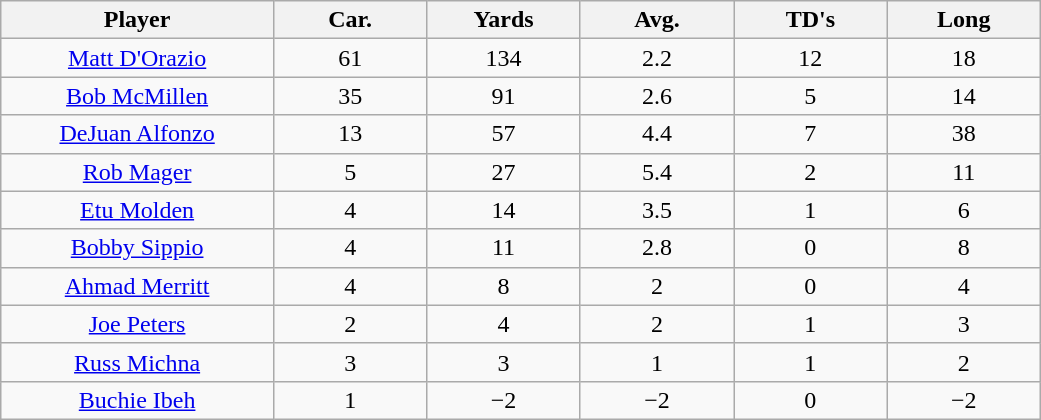<table class="wikitable sortable">
<tr>
<th bgcolor="#DDDDFF" width="16%">Player</th>
<th bgcolor="#DDDDFF" width="9%">Car.</th>
<th bgcolor="#DDDDFF" width="9%">Yards</th>
<th bgcolor="#DDDDFF" width="9%">Avg.</th>
<th bgcolor="#DDDDFF" width="9%">TD's</th>
<th bgcolor="#DDDDFF" width="9%">Long</th>
</tr>
<tr align="center">
<td><a href='#'>Matt D'Orazio</a></td>
<td>61</td>
<td>134</td>
<td>2.2</td>
<td>12</td>
<td>18</td>
</tr>
<tr align="center">
<td><a href='#'>Bob McMillen</a></td>
<td>35</td>
<td>91</td>
<td>2.6</td>
<td>5</td>
<td>14</td>
</tr>
<tr align="center">
<td><a href='#'>DeJuan Alfonzo</a></td>
<td>13</td>
<td>57</td>
<td>4.4</td>
<td>7</td>
<td>38</td>
</tr>
<tr align="center">
<td><a href='#'>Rob Mager</a></td>
<td>5</td>
<td>27</td>
<td>5.4</td>
<td>2</td>
<td>11</td>
</tr>
<tr align="center">
<td><a href='#'>Etu Molden</a></td>
<td>4</td>
<td>14</td>
<td>3.5</td>
<td>1</td>
<td>6</td>
</tr>
<tr align="center">
<td><a href='#'>Bobby Sippio</a></td>
<td>4</td>
<td>11</td>
<td>2.8</td>
<td>0</td>
<td>8</td>
</tr>
<tr align="center">
<td><a href='#'>Ahmad Merritt</a></td>
<td>4</td>
<td>8</td>
<td>2</td>
<td>0</td>
<td>4</td>
</tr>
<tr align="center">
<td><a href='#'>Joe Peters</a></td>
<td>2</td>
<td>4</td>
<td>2</td>
<td>1</td>
<td>3</td>
</tr>
<tr align="center">
<td><a href='#'>Russ Michna</a></td>
<td>3</td>
<td>3</td>
<td>1</td>
<td>1</td>
<td>2</td>
</tr>
<tr align="center">
<td><a href='#'>Buchie Ibeh</a></td>
<td>1</td>
<td>−2</td>
<td>−2</td>
<td>0</td>
<td>−2</td>
</tr>
</table>
